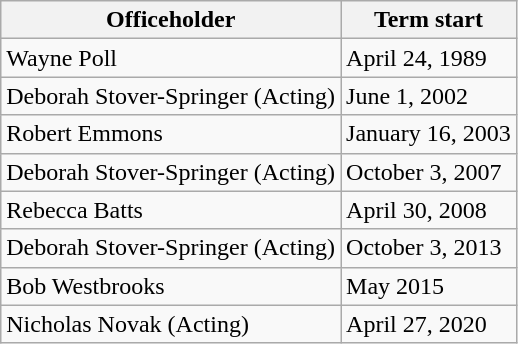<table class="wikitable sortable">
<tr style="vertical-align:bottom;">
<th>Officeholder</th>
<th>Term start</th>
</tr>
<tr>
<td>Wayne Poll</td>
<td>April 24, 1989</td>
</tr>
<tr>
<td>Deborah Stover-Springer (Acting)</td>
<td>June 1, 2002</td>
</tr>
<tr>
<td>Robert Emmons</td>
<td>January 16, 2003</td>
</tr>
<tr>
<td>Deborah Stover-Springer (Acting)</td>
<td>October 3, 2007</td>
</tr>
<tr>
<td>Rebecca Batts</td>
<td>April 30, 2008</td>
</tr>
<tr>
<td>Deborah Stover-Springer (Acting)</td>
<td>October 3, 2013</td>
</tr>
<tr>
<td>Bob Westbrooks</td>
<td>May 2015</td>
</tr>
<tr>
<td>Nicholas Novak (Acting)</td>
<td>April 27, 2020</td>
</tr>
</table>
